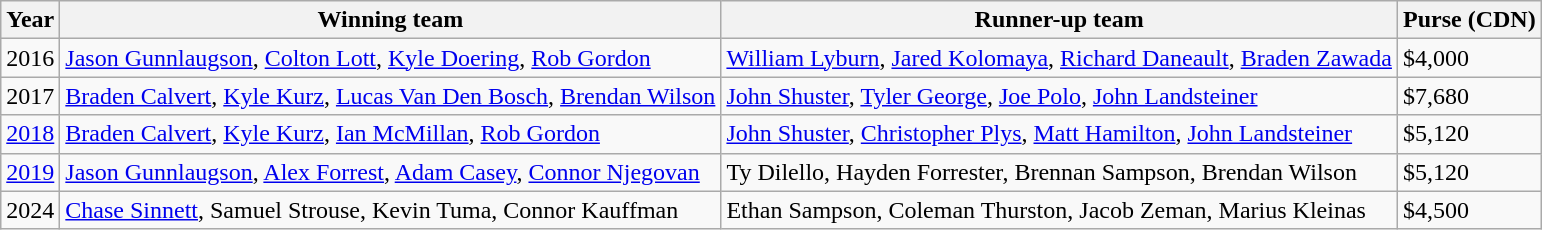<table class="wikitable">
<tr>
<th scope="col">Year</th>
<th scope="col">Winning team</th>
<th scope="col">Runner-up team</th>
<th scope="col">Purse (CDN)</th>
</tr>
<tr>
<td>2016</td>
<td> <a href='#'>Jason Gunnlaugson</a>, <a href='#'>Colton Lott</a>, <a href='#'>Kyle Doering</a>, <a href='#'>Rob Gordon</a></td>
<td> <a href='#'>William Lyburn</a>, <a href='#'>Jared Kolomaya</a>, <a href='#'>Richard Daneault</a>, <a href='#'>Braden Zawada</a></td>
<td>$4,000</td>
</tr>
<tr>
<td>2017</td>
<td> <a href='#'>Braden Calvert</a>, <a href='#'>Kyle Kurz</a>, <a href='#'>Lucas Van Den Bosch</a>, <a href='#'>Brendan Wilson</a></td>
<td> <a href='#'>John Shuster</a>, <a href='#'>Tyler George</a>, <a href='#'>Joe Polo</a>, <a href='#'>John Landsteiner</a></td>
<td>$7,680</td>
</tr>
<tr>
<td><a href='#'>2018</a></td>
<td> <a href='#'>Braden Calvert</a>, <a href='#'>Kyle Kurz</a>, <a href='#'>Ian McMillan</a>, <a href='#'>Rob Gordon</a></td>
<td> <a href='#'>John Shuster</a>, <a href='#'>Christopher Plys</a>, <a href='#'>Matt Hamilton</a>, <a href='#'>John Landsteiner</a></td>
<td>$5,120</td>
</tr>
<tr>
<td><a href='#'>2019</a></td>
<td> <a href='#'>Jason Gunnlaugson</a>, <a href='#'>Alex Forrest</a>, <a href='#'>Adam Casey</a>, <a href='#'>Connor Njegovan</a></td>
<td> Ty Dilello, Hayden Forrester, Brennan Sampson, Brendan Wilson</td>
<td>$5,120</td>
</tr>
<tr>
<td>2024</td>
<td> <a href='#'>Chase Sinnett</a>, Samuel Strouse, Kevin Tuma, Connor Kauffman</td>
<td> Ethan Sampson, Coleman Thurston, Jacob Zeman, Marius Kleinas</td>
<td>$4,500</td>
</tr>
</table>
